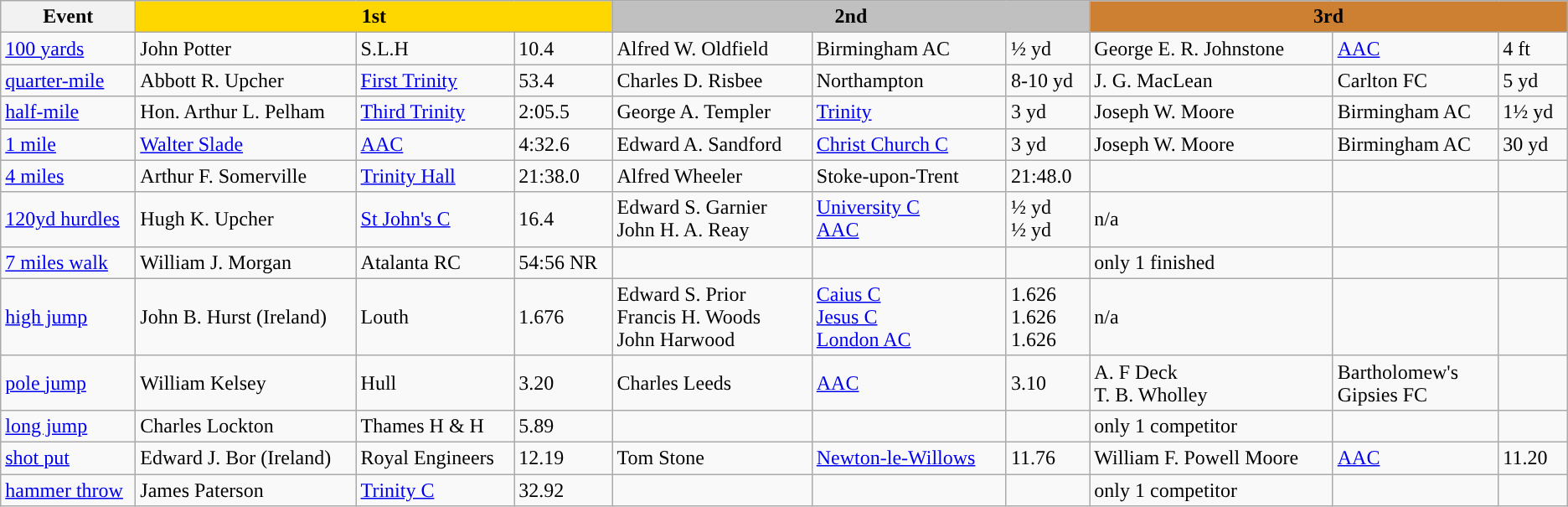<table class="wikitable" style="text-align:left">
<tr>
<th width=100>Event</th>
<th colspan="3" width="380" style="background:gold;">1st</th>
<th colspan="3" width="380" style="background:silver;">2nd</th>
<th colspan="3" width="380" style="background:#CD7F32;">3rd</th>
</tr>
<tr>
<td><a href='#'>100 yards</a></td>
<td>John Potter</td>
<td>S.L.H</td>
<td>10.4</td>
<td>Alfred W. Oldfield</td>
<td>Birmingham AC</td>
<td>½ yd</td>
<td>George E. R. Johnstone</td>
<td><a href='#'>AAC</a></td>
<td>4 ft</td>
</tr>
<tr>
<td><a href='#'>quarter-mile</a></td>
<td>Abbott R. Upcher</td>
<td><a href='#'>First Trinity</a></td>
<td>53.4</td>
<td>Charles D. Risbee</td>
<td>Northampton</td>
<td>8-10 yd</td>
<td>J. G. MacLean</td>
<td>Carlton FC</td>
<td>5 yd</td>
</tr>
<tr>
<td><a href='#'>half-mile</a></td>
<td>Hon. Arthur L. Pelham</td>
<td><a href='#'>Third Trinity</a></td>
<td>2:05.5</td>
<td>George A. Templer</td>
<td><a href='#'>Trinity</a></td>
<td>3 yd</td>
<td>Joseph W. Moore</td>
<td>Birmingham AC</td>
<td>1½ yd</td>
</tr>
<tr>
<td><a href='#'>1 mile</a></td>
<td><a href='#'>Walter Slade</a></td>
<td><a href='#'>AAC</a></td>
<td>4:32.6</td>
<td>Edward A. Sandford</td>
<td><a href='#'>Christ Church C</a></td>
<td>3 yd</td>
<td>Joseph W. Moore</td>
<td>Birmingham AC</td>
<td>30 yd</td>
</tr>
<tr>
<td><a href='#'>4 miles</a></td>
<td>Arthur F. Somerville</td>
<td><a href='#'>Trinity Hall</a></td>
<td>21:38.0</td>
<td>Alfred Wheeler</td>
<td>Stoke-upon-Trent</td>
<td>21:48.0</td>
<td></td>
<td></td>
<td></td>
</tr>
<tr>
<td><a href='#'>120yd hurdles</a></td>
<td>Hugh K. Upcher</td>
<td><a href='#'>St John's C</a></td>
<td>16.4</td>
<td>Edward S. Garnier<br>John H. A. Reay</td>
<td><a href='#'>University C</a><br><a href='#'>AAC</a></td>
<td>½ yd<br>½ yd</td>
<td>n/a</td>
<td></td>
<td></td>
</tr>
<tr>
<td><a href='#'>7 miles walk</a></td>
<td>William J. Morgan</td>
<td>Atalanta RC</td>
<td>54:56 NR</td>
<td></td>
<td></td>
<td></td>
<td>only 1 finished</td>
<td></td>
<td></td>
</tr>
<tr>
<td><a href='#'>high jump</a></td>
<td>John B. Hurst (Ireland)</td>
<td>Louth</td>
<td>1.676</td>
<td>Edward S. Prior<br>Francis H. Woods<br>John Harwood</td>
<td><a href='#'>Caius C</a><br><a href='#'>Jesus C</a><br><a href='#'>London AC</a></td>
<td>1.626<br>1.626<br>1.626</td>
<td>n/a</td>
<td></td>
<td></td>
</tr>
<tr>
<td><a href='#'>pole jump</a></td>
<td>William Kelsey</td>
<td>Hull</td>
<td>3.20</td>
<td>Charles Leeds</td>
<td><a href='#'>AAC</a></td>
<td>3.10</td>
<td>A. F Deck<br> T. B. Wholley</td>
<td>Bartholomew's <br>Gipsies FC</td>
<td></td>
</tr>
<tr>
<td><a href='#'>long jump</a></td>
<td>Charles Lockton</td>
<td>Thames H & H</td>
<td>5.89</td>
<td></td>
<td></td>
<td></td>
<td>only 1 competitor</td>
<td></td>
<td></td>
</tr>
<tr>
<td><a href='#'>shot put</a></td>
<td>Edward J. Bor (Ireland)</td>
<td>Royal Engineers</td>
<td>12.19</td>
<td>Tom Stone</td>
<td><a href='#'>Newton-le-Willows</a></td>
<td>11.76</td>
<td>William F. Powell Moore</td>
<td><a href='#'>AAC</a></td>
<td>11.20</td>
</tr>
<tr>
<td><a href='#'>hammer throw</a></td>
<td>James Paterson</td>
<td><a href='#'>Trinity C</a></td>
<td>32.92</td>
<td></td>
<td></td>
<td></td>
<td>only 1 competitor</td>
<td></td>
<td></td>
</tr>
</table>
